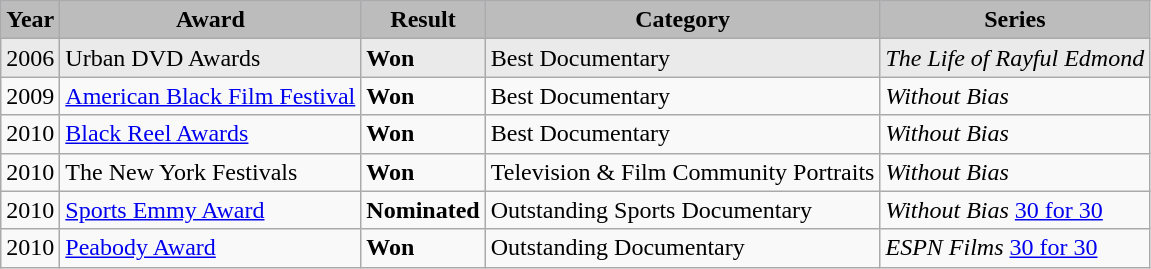<table class="wikitable">
<tr style="background:#b0c4de; text-align:center;">
<th style="background:#bcbcbc;">Year</th>
<th style="background:#bcbcbc;">Award</th>
<th style="background:#bcbcbc;">Result</th>
<th style="background:#bcbcbc;">Category</th>
<th style="background:#bcbcbc;">Series</th>
</tr>
<tr style="background:#eaeaea;">
<td>2006</td>
<td>Urban DVD Awards</td>
<td><strong>Won</strong></td>
<td>Best Documentary</td>
<td><em>The Life of Rayful Edmond</em></td>
</tr>
<tr>
<td>2009</td>
<td><a href='#'>American Black Film Festival</a></td>
<td><strong>Won</strong></td>
<td>Best Documentary</td>
<td><em>Without Bias</em></td>
</tr>
<tr>
<td>2010</td>
<td><a href='#'>Black Reel Awards</a></td>
<td><strong>Won</strong></td>
<td>Best Documentary</td>
<td><em>Without Bias</em></td>
</tr>
<tr>
<td>2010</td>
<td>The New York Festivals</td>
<td><strong>Won</strong></td>
<td>Television & Film Community Portraits</td>
<td><em>Without Bias</em></td>
</tr>
<tr>
<td>2010</td>
<td><a href='#'>Sports Emmy Award</a></td>
<td><strong>Nominated</strong></td>
<td>Outstanding Sports Documentary</td>
<td><em>Without Bias</em> <a href='#'>30 for 30</a></td>
</tr>
<tr>
<td>2010</td>
<td><a href='#'>Peabody Award</a></td>
<td><strong>Won</strong></td>
<td>Outstanding Documentary</td>
<td><em>ESPN Films</em> <a href='#'>30 for 30</a></td>
</tr>
</table>
